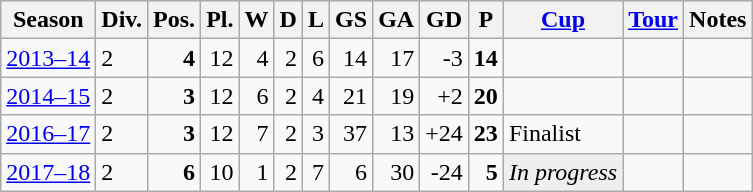<table class="wikitable">
<tr style="background:#efefef;">
<th>Season</th>
<th>Div.</th>
<th>Pos.</th>
<th>Pl.</th>
<th>W</th>
<th>D</th>
<th>L</th>
<th>GS</th>
<th>GA</th>
<th>GD</th>
<th>P</th>
<th><a href='#'>Cup</a></th>
<th><a href='#'>Tour</a></th>
<th>Notes</th>
</tr>
<tr>
<td><a href='#'>2013–14</a></td>
<td>2</td>
<td align=right><strong>4</strong></td>
<td align=right>12</td>
<td align=right>4</td>
<td align=right>2</td>
<td align=right>6</td>
<td align=right>14</td>
<td align=right>17</td>
<td align=right>-3</td>
<td align=right><strong>14</strong></td>
<td></td>
<td></td>
<td></td>
</tr>
<tr>
<td><a href='#'>2014–15</a></td>
<td>2</td>
<td align=right><strong>3</strong></td>
<td align=right>12</td>
<td align=right>6</td>
<td align=right>2</td>
<td align=right>4</td>
<td align=right>21</td>
<td align=right>19</td>
<td align=right>+2</td>
<td align=right><strong>20</strong></td>
<td></td>
<td></td>
<td></td>
</tr>
<tr>
<td><a href='#'>2016–17</a></td>
<td>2</td>
<td align=right><strong>3</strong></td>
<td align=right>12</td>
<td align=right>7</td>
<td align=right>2</td>
<td align=right>3</td>
<td align=right>37</td>
<td align=right>13</td>
<td align=right>+24</td>
<td align=right><strong>23</strong></td>
<td>Finalist</td>
<td></td>
<td></td>
</tr>
<tr>
<td><a href='#'>2017–18</a></td>
<td>2</td>
<td align=right><strong>6</strong></td>
<td align=right>10</td>
<td align=right>1</td>
<td align=right>2</td>
<td align=right>7</td>
<td align=right>6</td>
<td align=right>30</td>
<td align=right>-24</td>
<td align=right><strong>5</strong></td>
<td bgcolor=EFEFEF><em>In progress</em></td>
<td></td>
<td></td>
</tr>
</table>
